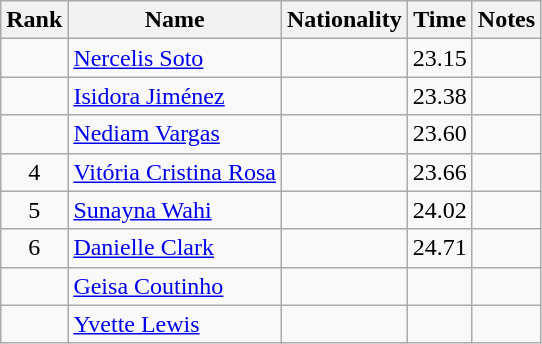<table class="wikitable sortable" style="text-align:center">
<tr>
<th>Rank</th>
<th>Name</th>
<th>Nationality</th>
<th>Time</th>
<th>Notes</th>
</tr>
<tr>
<td align=center></td>
<td align=left><a href='#'>Nercelis Soto</a></td>
<td align=left></td>
<td>23.15</td>
<td></td>
</tr>
<tr>
<td align=center></td>
<td align=left><a href='#'>Isidora Jiménez</a></td>
<td align=left></td>
<td>23.38</td>
<td></td>
</tr>
<tr>
<td align=center></td>
<td align=left><a href='#'>Nediam Vargas</a></td>
<td align=left></td>
<td>23.60</td>
<td></td>
</tr>
<tr>
<td align=center>4</td>
<td align=left><a href='#'>Vitória Cristina Rosa</a></td>
<td align=left></td>
<td>23.66</td>
<td></td>
</tr>
<tr>
<td align=center>5</td>
<td align=left><a href='#'>Sunayna Wahi</a></td>
<td align=left></td>
<td>24.02</td>
<td></td>
</tr>
<tr>
<td align=center>6</td>
<td align=left><a href='#'>Danielle Clark</a></td>
<td align=left></td>
<td>24.71</td>
<td></td>
</tr>
<tr>
<td align=center></td>
<td align=left><a href='#'>Geisa Coutinho</a></td>
<td align=left></td>
<td></td>
<td></td>
</tr>
<tr>
<td align=center></td>
<td align=left><a href='#'>Yvette Lewis</a></td>
<td align=left></td>
<td></td>
<td></td>
</tr>
</table>
